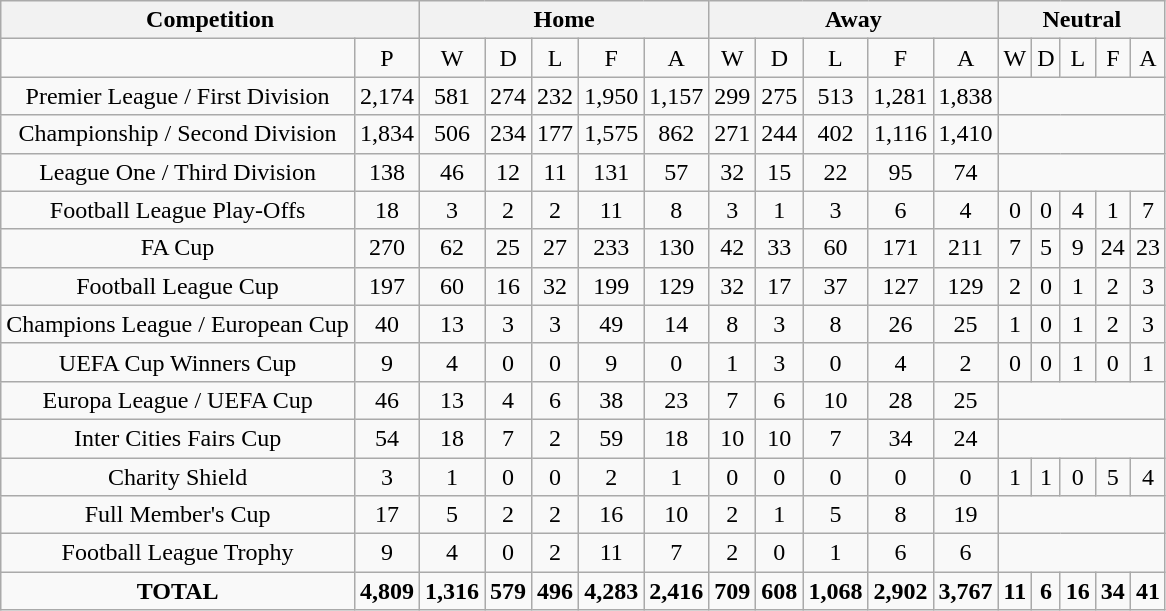<table class="wikitable" style="text-align: center">
<tr>
<th colspan=2>Competition</th>
<th colspan=5>Home</th>
<th colspan=5>Away</th>
<th colspan=5>Neutral</th>
</tr>
<tr>
<td></td>
<td>P</td>
<td>W</td>
<td>D</td>
<td>L</td>
<td>F</td>
<td>A</td>
<td>W</td>
<td>D</td>
<td>L</td>
<td>F</td>
<td>A</td>
<td>W</td>
<td>D</td>
<td>L</td>
<td>F</td>
<td>A</td>
</tr>
<tr>
<td>Premier League / First Division</td>
<td>2,174</td>
<td>581</td>
<td>274</td>
<td>232</td>
<td>1,950</td>
<td>1,157</td>
<td>299</td>
<td>275</td>
<td>513</td>
<td>1,281</td>
<td>1,838</td>
<td colspan="5"></td>
</tr>
<tr>
<td>Championship / Second Division</td>
<td>1,834</td>
<td>506</td>
<td>234</td>
<td>177</td>
<td>1,575</td>
<td>862</td>
<td>271</td>
<td>244</td>
<td>402</td>
<td>1,116</td>
<td>1,410</td>
<td colspan="5"></td>
</tr>
<tr>
<td>League One / Third Division</td>
<td>138</td>
<td>46</td>
<td>12</td>
<td>11</td>
<td>131</td>
<td>57</td>
<td>32</td>
<td>15</td>
<td>22</td>
<td>95</td>
<td>74</td>
<td colspan="5"></td>
</tr>
<tr>
<td>Football League Play-Offs</td>
<td>18</td>
<td>3</td>
<td>2</td>
<td>2</td>
<td>11</td>
<td>8</td>
<td>3</td>
<td>1</td>
<td>3</td>
<td>6</td>
<td>4</td>
<td>0</td>
<td>0</td>
<td>4</td>
<td>1</td>
<td>7</td>
</tr>
<tr>
<td>FA Cup</td>
<td>270</td>
<td>62</td>
<td>25</td>
<td>27</td>
<td>233</td>
<td>130</td>
<td>42</td>
<td>33</td>
<td>60</td>
<td>171</td>
<td>211</td>
<td>7</td>
<td>5</td>
<td>9</td>
<td>24</td>
<td>23</td>
</tr>
<tr>
<td>Football League Cup</td>
<td>197</td>
<td>60</td>
<td>16</td>
<td>32</td>
<td>199</td>
<td>129</td>
<td>32</td>
<td>17</td>
<td>37</td>
<td>127</td>
<td>129</td>
<td>2</td>
<td>0</td>
<td>1</td>
<td>2</td>
<td>3</td>
</tr>
<tr>
<td>Champions League / European Cup</td>
<td>40</td>
<td>13</td>
<td>3</td>
<td>3</td>
<td>49</td>
<td>14</td>
<td>8</td>
<td>3</td>
<td>8</td>
<td>26</td>
<td>25</td>
<td>1</td>
<td>0</td>
<td>1</td>
<td>2</td>
<td>3</td>
</tr>
<tr>
<td>UEFA Cup Winners Cup</td>
<td>9</td>
<td>4</td>
<td>0</td>
<td>0</td>
<td>9</td>
<td>0</td>
<td>1</td>
<td>3</td>
<td>0</td>
<td>4</td>
<td>2</td>
<td>0</td>
<td>0</td>
<td>1</td>
<td>0</td>
<td>1</td>
</tr>
<tr>
<td>Europa League / UEFA Cup</td>
<td>46</td>
<td>13</td>
<td>4</td>
<td>6</td>
<td>38</td>
<td>23</td>
<td>7</td>
<td>6</td>
<td>10</td>
<td>28</td>
<td>25</td>
<td colspan="5"></td>
</tr>
<tr>
<td>Inter Cities Fairs Cup</td>
<td>54</td>
<td>18</td>
<td>7</td>
<td>2</td>
<td>59</td>
<td>18</td>
<td>10</td>
<td>10</td>
<td>7</td>
<td>34</td>
<td>24</td>
<td colspan="5"></td>
</tr>
<tr>
<td>Charity Shield</td>
<td>3</td>
<td>1</td>
<td>0</td>
<td>0</td>
<td>2</td>
<td>1</td>
<td>0</td>
<td>0</td>
<td>0</td>
<td>0</td>
<td>0</td>
<td>1</td>
<td>1</td>
<td>0</td>
<td>5</td>
<td>4</td>
</tr>
<tr>
<td>Full Member's Cup</td>
<td>17</td>
<td>5</td>
<td>2</td>
<td>2</td>
<td>16</td>
<td>10</td>
<td>2</td>
<td>1</td>
<td>5</td>
<td>8</td>
<td>19</td>
<td colspan="5"></td>
</tr>
<tr>
<td>Football League Trophy</td>
<td>9</td>
<td>4</td>
<td>0</td>
<td>2</td>
<td>11</td>
<td>7</td>
<td>2</td>
<td>0</td>
<td>1</td>
<td>6</td>
<td>6</td>
<td colspan="5"></td>
</tr>
<tr>
<td><strong>TOTAL</strong></td>
<td><strong>4,809</strong></td>
<td><strong>1,316</strong></td>
<td><strong>579</strong></td>
<td><strong>496</strong></td>
<td><strong>4,283</strong></td>
<td><strong>2,416</strong></td>
<td><strong>709</strong></td>
<td><strong>608</strong></td>
<td><strong>1,068</strong></td>
<td><strong>2,902</strong></td>
<td><strong>3,767</strong></td>
<td><strong>11</strong></td>
<td><strong>6</strong></td>
<td><strong>16</strong></td>
<td><strong>34</strong></td>
<td><strong>41</strong></td>
</tr>
</table>
